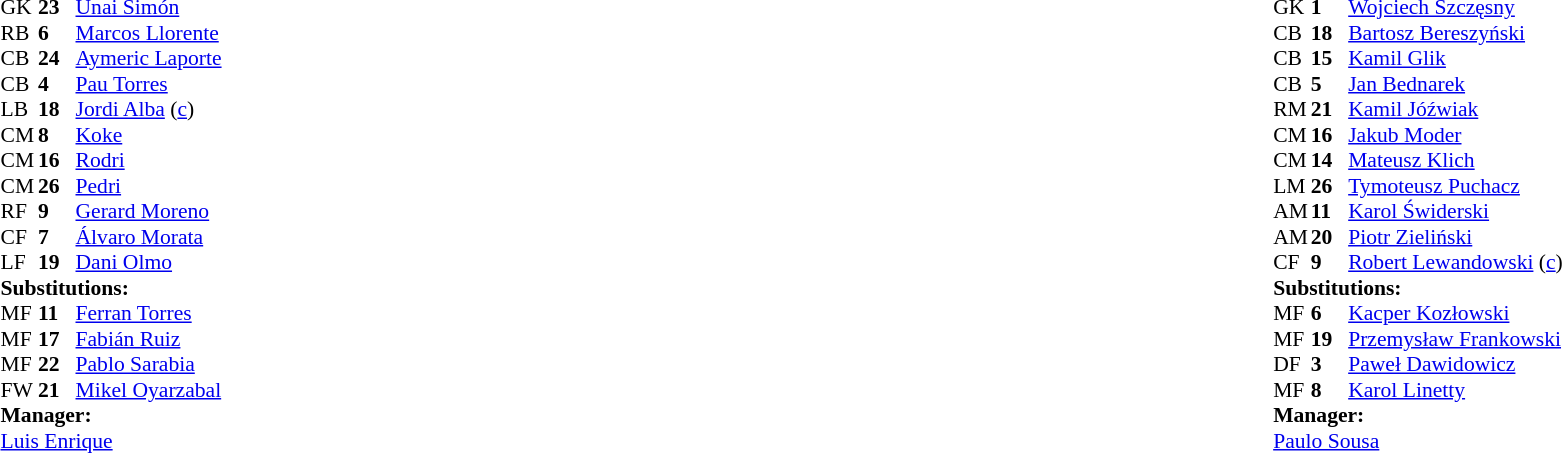<table width="100%">
<tr>
<td valign="top" width="40%"><br><table style="font-size:90%" cellspacing="0" cellpadding="0">
<tr>
<th width=25></th>
<th width=25></th>
</tr>
<tr>
<td>GK</td>
<td><strong>23</strong></td>
<td><a href='#'>Unai Simón</a></td>
</tr>
<tr>
<td>RB</td>
<td><strong>6</strong></td>
<td><a href='#'>Marcos Llorente</a></td>
</tr>
<tr>
<td>CB</td>
<td><strong>24</strong></td>
<td><a href='#'>Aymeric Laporte</a></td>
</tr>
<tr>
<td>CB</td>
<td><strong>4</strong></td>
<td><a href='#'>Pau Torres</a></td>
<td></td>
</tr>
<tr>
<td>LB</td>
<td><strong>18</strong></td>
<td><a href='#'>Jordi Alba</a> (<a href='#'>c</a>)</td>
</tr>
<tr>
<td>CM</td>
<td><strong>8</strong></td>
<td><a href='#'>Koke</a></td>
<td></td>
<td></td>
</tr>
<tr>
<td>CM</td>
<td><strong>16</strong></td>
<td><a href='#'>Rodri</a></td>
<td></td>
</tr>
<tr>
<td>CM</td>
<td><strong>26</strong></td>
<td><a href='#'>Pedri</a></td>
</tr>
<tr>
<td>RF</td>
<td><strong>9</strong></td>
<td><a href='#'>Gerard Moreno</a></td>
<td></td>
<td></td>
</tr>
<tr>
<td>CF</td>
<td><strong>7</strong></td>
<td><a href='#'>Álvaro Morata</a></td>
<td></td>
<td></td>
</tr>
<tr>
<td>LF</td>
<td><strong>19</strong></td>
<td><a href='#'>Dani Olmo</a></td>
<td></td>
<td></td>
</tr>
<tr>
<td colspan=3><strong>Substitutions:</strong></td>
</tr>
<tr>
<td>MF</td>
<td><strong>11</strong></td>
<td><a href='#'>Ferran Torres</a></td>
<td></td>
<td></td>
</tr>
<tr>
<td>MF</td>
<td><strong>17</strong></td>
<td><a href='#'>Fabián Ruiz</a></td>
<td></td>
<td></td>
</tr>
<tr>
<td>MF</td>
<td><strong>22</strong></td>
<td><a href='#'>Pablo Sarabia</a></td>
<td></td>
<td></td>
</tr>
<tr>
<td>FW</td>
<td><strong>21</strong></td>
<td><a href='#'>Mikel Oyarzabal</a></td>
<td></td>
<td></td>
</tr>
<tr>
<td colspan=3><strong>Manager:</strong></td>
</tr>
<tr>
<td colspan=3><a href='#'>Luis Enrique</a></td>
</tr>
</table>
</td>
<td valign="top"></td>
<td valign="top" width="50%"><br><table style="font-size:90%; margin:auto" cellspacing="0" cellpadding="0">
<tr>
<th width=25></th>
<th width=25></th>
</tr>
<tr>
<td>GK</td>
<td><strong>1</strong></td>
<td><a href='#'>Wojciech Szczęsny</a></td>
</tr>
<tr>
<td>CB</td>
<td><strong>18</strong></td>
<td><a href='#'>Bartosz Bereszyński</a></td>
</tr>
<tr>
<td>CB</td>
<td><strong>15</strong></td>
<td><a href='#'>Kamil Glik</a></td>
</tr>
<tr>
<td>CB</td>
<td><strong>5</strong></td>
<td><a href='#'>Jan Bednarek</a></td>
<td></td>
<td></td>
</tr>
<tr>
<td>RM</td>
<td><strong>21</strong></td>
<td><a href='#'>Kamil Jóźwiak</a></td>
<td></td>
</tr>
<tr>
<td>CM</td>
<td><strong>16</strong></td>
<td><a href='#'>Jakub Moder</a></td>
<td></td>
<td></td>
</tr>
<tr>
<td>CM</td>
<td><strong>14</strong></td>
<td><a href='#'>Mateusz Klich</a></td>
<td></td>
<td></td>
</tr>
<tr>
<td>LM</td>
<td><strong>26</strong></td>
<td><a href='#'>Tymoteusz Puchacz</a></td>
</tr>
<tr>
<td>AM</td>
<td><strong>11</strong></td>
<td><a href='#'>Karol Świderski</a></td>
<td></td>
<td></td>
</tr>
<tr>
<td>AM</td>
<td><strong>20</strong></td>
<td><a href='#'>Piotr Zieliński</a></td>
</tr>
<tr>
<td>CF</td>
<td><strong>9</strong></td>
<td><a href='#'>Robert Lewandowski</a> (<a href='#'>c</a>)</td>
<td></td>
</tr>
<tr>
<td colspan=3><strong>Substitutions:</strong></td>
</tr>
<tr>
<td>MF</td>
<td><strong>6</strong></td>
<td><a href='#'>Kacper Kozłowski</a></td>
<td></td>
<td></td>
</tr>
<tr>
<td>MF</td>
<td><strong>19</strong></td>
<td><a href='#'>Przemysław Frankowski</a></td>
<td></td>
<td></td>
</tr>
<tr>
<td>DF</td>
<td><strong>3</strong></td>
<td><a href='#'>Paweł Dawidowicz</a></td>
<td></td>
<td></td>
</tr>
<tr>
<td>MF</td>
<td><strong>8</strong></td>
<td><a href='#'>Karol Linetty</a></td>
<td></td>
<td></td>
</tr>
<tr>
<td colspan=3><strong>Manager:</strong></td>
</tr>
<tr>
<td colspan=3> <a href='#'>Paulo Sousa</a></td>
</tr>
</table>
</td>
</tr>
</table>
